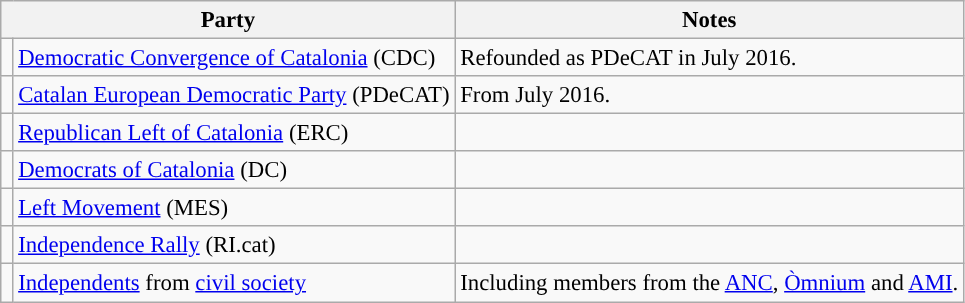<table class="wikitable" style="text-align:left; font-size:95%;">
<tr>
<th colspan="2">Party</th>
<th>Notes</th>
</tr>
<tr>
<td width="1"></td>
<td><a href='#'>Democratic Convergence of Catalonia</a> (CDC)</td>
<td>Refounded as PDeCAT in July 2016.</td>
</tr>
<tr>
<td></td>
<td><a href='#'>Catalan European Democratic Party</a> (PDeCAT)</td>
<td>From July 2016.</td>
</tr>
<tr>
<td></td>
<td><a href='#'>Republican Left of Catalonia</a> (ERC)</td>
<td></td>
</tr>
<tr>
<td></td>
<td><a href='#'>Democrats of Catalonia</a> (DC)</td>
<td></td>
</tr>
<tr>
<td></td>
<td><a href='#'>Left Movement</a> (MES)</td>
<td></td>
</tr>
<tr>
<td></td>
<td><a href='#'>Independence Rally</a> (RI.cat)</td>
<td></td>
</tr>
<tr>
<td></td>
<td><a href='#'>Independents</a> from <a href='#'>civil society</a></td>
<td>Including members from the <a href='#'>ANC</a>, <a href='#'>Òmnium</a> and <a href='#'>AMI</a>.</td>
</tr>
</table>
